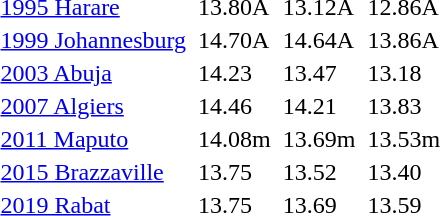<table>
<tr valign="top">
<td><a href='#'>1995 Harare</a><br></td>
<td></td>
<td>13.80A</td>
<td></td>
<td>13.12A</td>
<td></td>
<td>12.86A</td>
</tr>
<tr valign="top">
<td><a href='#'>1999 Johannesburg</a><br></td>
<td></td>
<td>14.70A</td>
<td></td>
<td>14.64A</td>
<td></td>
<td>13.86A</td>
</tr>
<tr valign="top">
<td><a href='#'>2003 Abuja</a><br></td>
<td></td>
<td>14.23</td>
<td></td>
<td>13.47</td>
<td></td>
<td>13.18</td>
</tr>
<tr valign="top">
<td><a href='#'>2007 Algiers</a><br></td>
<td></td>
<td>14.46</td>
<td></td>
<td>14.21</td>
<td></td>
<td>13.83</td>
</tr>
<tr valign="top">
<td><a href='#'>2011 Maputo</a><br></td>
<td></td>
<td>14.08m</td>
<td></td>
<td>13.69m</td>
<td></td>
<td>13.53m</td>
</tr>
<tr valign="top">
<td><a href='#'>2015 Brazzaville</a><br></td>
<td></td>
<td>13.75</td>
<td></td>
<td>13.52</td>
<td></td>
<td>13.40</td>
</tr>
<tr valign="top">
<td><a href='#'>2019 Rabat</a><br></td>
<td></td>
<td>13.75</td>
<td></td>
<td>13.69</td>
<td></td>
<td>13.59</td>
</tr>
</table>
